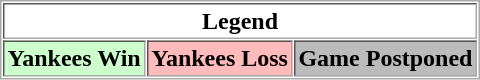<table align="center" border="1" cellpadding="2" cellspacing="1" style="border:1px solid #aaa">
<tr>
<th colspan="3">Legend</th>
</tr>
<tr>
<th bgcolor="ccffcc">Yankees Win</th>
<th bgcolor="ffbbbb">Yankees Loss</th>
<th bgcolor="bbbbbb">Game Postponed</th>
</tr>
</table>
